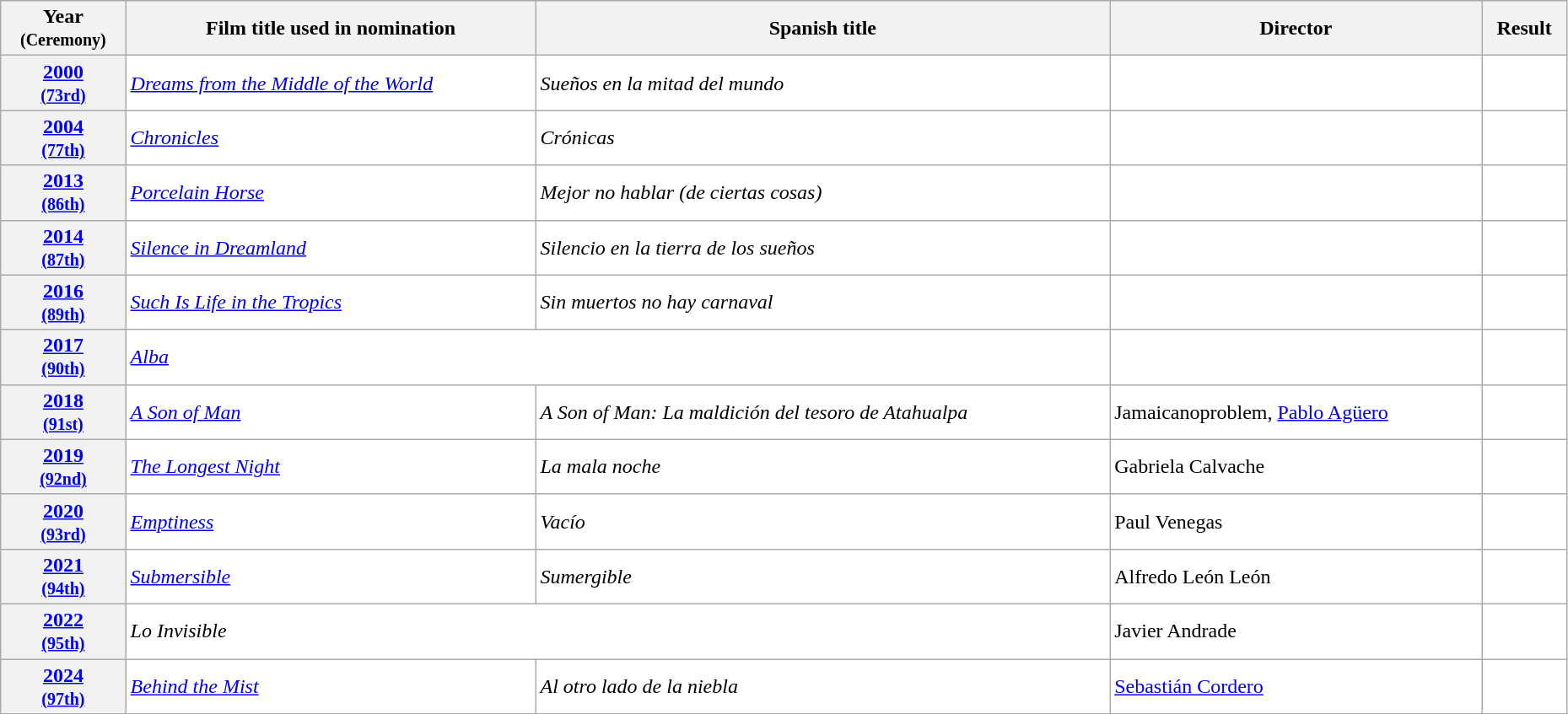<table class="wikitable sortable" width="98%" style="background:#ffffff;">
<tr>
<th>Year<br><small>(Ceremony)</small></th>
<th>Film title used in nomination</th>
<th>Spanish title</th>
<th>Director</th>
<th>Result</th>
</tr>
<tr>
<th align="center"><a href='#'>2000</a><br><small><a href='#'>(73rd)</a></small></th>
<td><em><a href='#'>Dreams from the Middle of the World</a></em></td>
<td><em>Sueños en la mitad del mundo</em></td>
<td></td>
<td></td>
</tr>
<tr>
<th align="center"><a href='#'>2004</a><br><small><a href='#'>(77th)</a></small></th>
<td><em><a href='#'>Chronicles</a></em></td>
<td><em>Crónicas</em></td>
<td></td>
<td></td>
</tr>
<tr>
<th align="center"><a href='#'>2013</a><br><small><a href='#'>(86th)</a></small></th>
<td><em><a href='#'>Porcelain Horse</a></em></td>
<td><em>Mejor no hablar (de ciertas cosas)</em></td>
<td></td>
<td></td>
</tr>
<tr>
<th align="center"><a href='#'>2014</a><br><small><a href='#'>(87th)</a></small></th>
<td><em><a href='#'>Silence in Dreamland</a></em></td>
<td><em>Silencio en la tierra de los sueños</em></td>
<td></td>
<td></td>
</tr>
<tr>
<th align="center"><a href='#'>2016</a><br><small><a href='#'>(89th)</a></small></th>
<td><em><a href='#'>Such Is Life in the Tropics</a></em></td>
<td><em>Sin muertos no hay carnaval</em></td>
<td></td>
<td></td>
</tr>
<tr>
<th align="center"><a href='#'>2017</a><br><small><a href='#'>(90th)</a></small></th>
<td colspan="2"><em><a href='#'>Alba</a></em></td>
<td></td>
<td></td>
</tr>
<tr>
<th align="center"><a href='#'>2018</a><br><small><a href='#'>(91st)</a></small></th>
<td><em><a href='#'>A Son of Man</a></em></td>
<td><em>A Son of Man: La maldición del tesoro de Atahualpa</em></td>
<td>Jamaicanoproblem, <a href='#'>Pablo Agüero</a></td>
<td></td>
</tr>
<tr>
<th align="center"><a href='#'>2019</a><br><small><a href='#'>(92nd)</a></small></th>
<td><em><a href='#'>The Longest Night</a></em></td>
<td><em>La mala noche</em></td>
<td>Gabriela Calvache</td>
<td></td>
</tr>
<tr>
<th align="center"><a href='#'>2020</a><br><small><a href='#'>(93rd)</a></small></th>
<td><em><a href='#'>Emptiness</a></em></td>
<td><em>Vacío</em></td>
<td>Paul Venegas</td>
<td></td>
</tr>
<tr>
<th align="center"><a href='#'>2021</a><br><small><a href='#'>(94th)</a></small></th>
<td><em><a href='#'>Submersible</a></em></td>
<td><em>Sumergible</em></td>
<td>Alfredo León León</td>
<td></td>
</tr>
<tr>
<th align="center"><a href='#'>2022</a><br><small><a href='#'>(95th)</a></small></th>
<td colspan="2"><em>Lo Invisible</em></td>
<td>Javier Andrade</td>
<td></td>
</tr>
<tr>
<th align="center"><a href='#'>2024</a><br><small><a href='#'>(97th)</a></small></th>
<td><em><a href='#'>Behind the Mist</a></em></td>
<td><em>Al otro lado de la niebla</em></td>
<td><a href='#'>Sebastián Cordero</a></td>
<td></td>
</tr>
</table>
